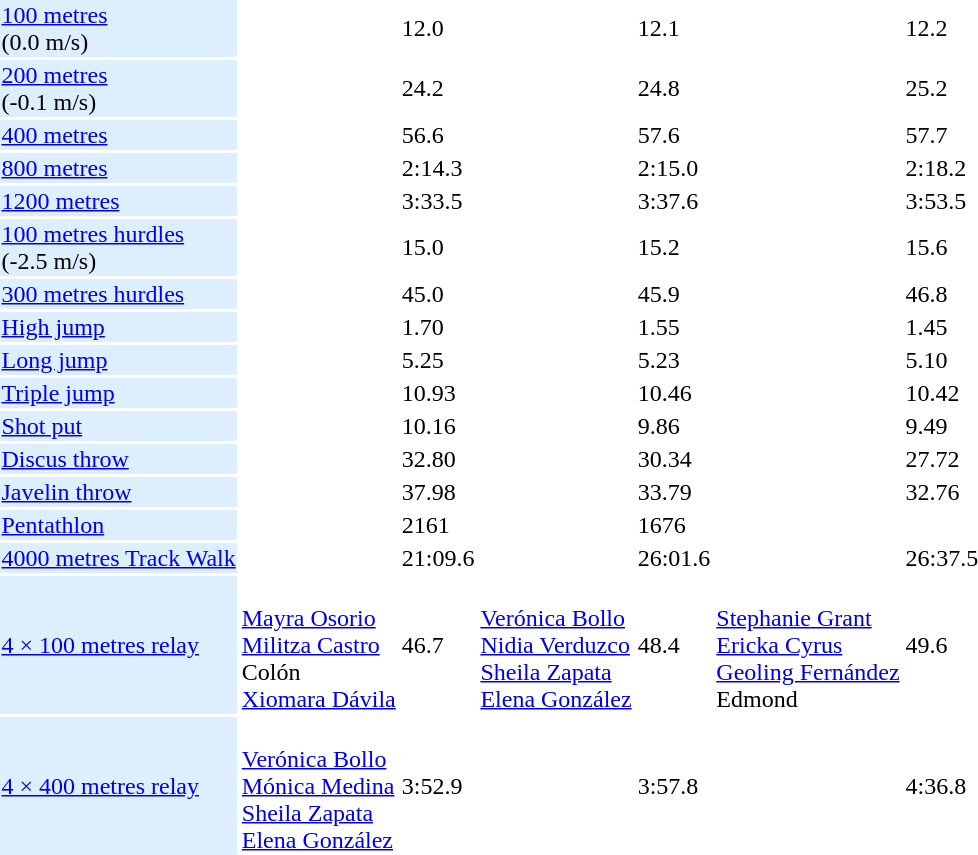<table>
<tr>
<td bgcolor = DDEEFF><a href='#'>100 metres</a> <br> (0.0 m/s)</td>
<td></td>
<td>12.0</td>
<td></td>
<td>12.1</td>
<td></td>
<td>12.2</td>
</tr>
<tr>
<td bgcolor = DDEEFF><a href='#'>200 metres</a> <br> (-0.1 m/s)</td>
<td></td>
<td>24.2</td>
<td></td>
<td>24.8</td>
<td></td>
<td>25.2</td>
</tr>
<tr>
<td bgcolor = DDEEFF><a href='#'>400 metres</a></td>
<td></td>
<td>56.6</td>
<td></td>
<td>57.6</td>
<td></td>
<td>57.7</td>
</tr>
<tr>
<td bgcolor = DDEEFF><a href='#'>800 metres</a></td>
<td></td>
<td>2:14.3</td>
<td></td>
<td>2:15.0</td>
<td></td>
<td>2:18.2</td>
</tr>
<tr>
<td bgcolor = DDEEFF><a href='#'>1200 metres</a></td>
<td></td>
<td>3:33.5</td>
<td></td>
<td>3:37.6</td>
<td></td>
<td>3:53.5</td>
</tr>
<tr>
<td bgcolor = DDEEFF><a href='#'>100 metres hurdles</a> <br> (-2.5 m/s)</td>
<td></td>
<td>15.0</td>
<td></td>
<td>15.2</td>
<td></td>
<td>15.6</td>
</tr>
<tr>
<td bgcolor = DDEEFF><a href='#'>300 metres hurdles</a></td>
<td></td>
<td>45.0</td>
<td></td>
<td>45.9</td>
<td></td>
<td>46.8</td>
</tr>
<tr>
<td bgcolor = DDEEFF><a href='#'>High jump</a></td>
<td></td>
<td>1.70</td>
<td></td>
<td>1.55</td>
<td></td>
<td>1.45</td>
</tr>
<tr>
<td bgcolor = DDEEFF><a href='#'>Long jump</a></td>
<td></td>
<td>5.25</td>
<td></td>
<td>5.23</td>
<td></td>
<td>5.10</td>
</tr>
<tr>
<td bgcolor = DDEEFF><a href='#'>Triple jump</a></td>
<td></td>
<td>10.93</td>
<td></td>
<td>10.46</td>
<td></td>
<td>10.42</td>
</tr>
<tr>
<td bgcolor = DDEEFF><a href='#'>Shot put</a></td>
<td></td>
<td>10.16</td>
<td></td>
<td>9.86</td>
<td></td>
<td>9.49</td>
</tr>
<tr>
<td bgcolor = DDEEFF><a href='#'>Discus throw</a></td>
<td></td>
<td>32.80</td>
<td></td>
<td>30.34</td>
<td></td>
<td>27.72</td>
</tr>
<tr>
<td bgcolor = DDEEFF><a href='#'>Javelin throw</a></td>
<td></td>
<td>37.98</td>
<td></td>
<td>33.79</td>
<td></td>
<td>32.76</td>
</tr>
<tr>
<td bgcolor = DDEEFF><a href='#'>Pentathlon</a></td>
<td></td>
<td>2161</td>
<td></td>
<td>1676</td>
<td></td>
<td></td>
</tr>
<tr>
<td bgcolor = DDEEFF><a href='#'>4000 metres Track Walk</a></td>
<td></td>
<td>21:09.6</td>
<td></td>
<td>26:01.6</td>
<td></td>
<td>26:37.5</td>
</tr>
<tr>
<td bgcolor = DDEEFF><a href='#'>4 × 100 metres relay</a></td>
<td> <br> <a href='#'>Mayra Osorio</a> <br> <a href='#'>Militza Castro</a> <br> Colón <br> <a href='#'>Xiomara Dávila</a></td>
<td>46.7</td>
<td> <br> <a href='#'>Verónica Bollo</a> <br> <a href='#'>Nidia Verduzco</a> <br> <a href='#'>Sheila Zapata</a> <br> <a href='#'>Elena González</a></td>
<td>48.4</td>
<td> <br> <a href='#'>Stephanie Grant</a> <br> <a href='#'>Ericka Cyrus</a> <br> <a href='#'>Geoling Fernández</a> <br> Edmond</td>
<td>49.6</td>
</tr>
<tr>
<td bgcolor = DDEEFF><a href='#'>4 × 400 metres relay</a></td>
<td> <br> <a href='#'>Verónica Bollo</a> <br> <a href='#'>Mónica Medina</a> <br> <a href='#'>Sheila Zapata</a> <br> <a href='#'>Elena González</a></td>
<td>3:52.9</td>
<td></td>
<td>3:57.8</td>
<td></td>
<td>4:36.8</td>
</tr>
</table>
